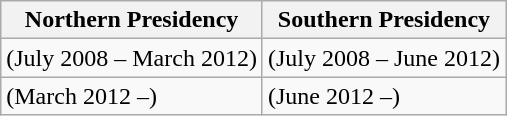<table class="wikitable">
<tr>
<th>Northern Presidency</th>
<th>Southern Presidency</th>
</tr>
<tr>
<td> (July 2008 – March 2012)</td>
<td> (July 2008 – June 2012)</td>
</tr>
<tr>
<td> (March 2012 –)</td>
<td> (June 2012 –)</td>
</tr>
</table>
